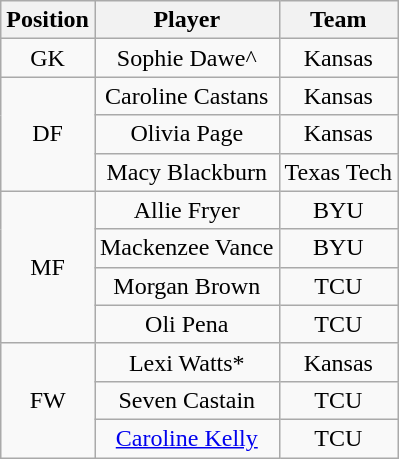<table class="wikitable" style="text-align:center;">
<tr>
<th>Position</th>
<th>Player</th>
<th>Team</th>
</tr>
<tr>
<td>GK</td>
<td>Sophie Dawe^</td>
<td>Kansas</td>
</tr>
<tr>
<td rowspan=3>DF</td>
<td>Caroline Castans</td>
<td>Kansas</td>
</tr>
<tr>
<td>Olivia Page</td>
<td>Kansas</td>
</tr>
<tr>
<td>Macy Blackburn</td>
<td>Texas Tech</td>
</tr>
<tr>
<td rowspan=4>MF</td>
<td>Allie Fryer</td>
<td>BYU</td>
</tr>
<tr>
<td>Mackenzee Vance</td>
<td>BYU</td>
</tr>
<tr>
<td>Morgan Brown</td>
<td>TCU</td>
</tr>
<tr>
<td>Oli Pena</td>
<td>TCU</td>
</tr>
<tr>
<td rowspan=3>FW</td>
<td>Lexi Watts*</td>
<td>Kansas</td>
</tr>
<tr>
<td>Seven Castain</td>
<td>TCU</td>
</tr>
<tr>
<td><a href='#'>Caroline Kelly</a></td>
<td>TCU</td>
</tr>
</table>
